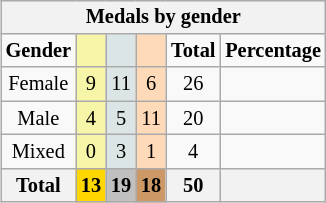<table class=wikitable style="font-size:85%; float:right;text-align:center">
<tr bgcolor=EFEFEF>
<th colspan=6>Medals by gender</th>
</tr>
<tr>
<td><strong>Gender</strong></td>
<td bgcolor=F7F6A8></td>
<td bgcolor=DCE5E5></td>
<td bgcolor=FFDAB9></td>
<td><strong>Total</strong></td>
<td><strong>Percentage</strong></td>
</tr>
<tr>
<td>Female</td>
<td bgcolor=F7F6A8>9</td>
<td bgcolor=DCE5E5>11</td>
<td bgcolor=FFDAB9>6</td>
<td>26</td>
<td></td>
</tr>
<tr>
<td>Male</td>
<td bgcolor=F7F6A8>4</td>
<td bgcolor=DCE5E5>5</td>
<td bgcolor=FFDAB9>11</td>
<td>20</td>
<td></td>
</tr>
<tr>
<td>Mixed</td>
<td bgcolor=F7F6A8>0</td>
<td bgcolor=DCE5E5>3</td>
<td bgcolor=FFDAB9>1</td>
<td>4</td>
<td></td>
</tr>
<tr>
<th>Total</th>
<th style="background:gold;">13</th>
<th style="background:silver;">19</th>
<th style="background:#c96;">18</th>
<th>50</th>
<th></th>
</tr>
</table>
